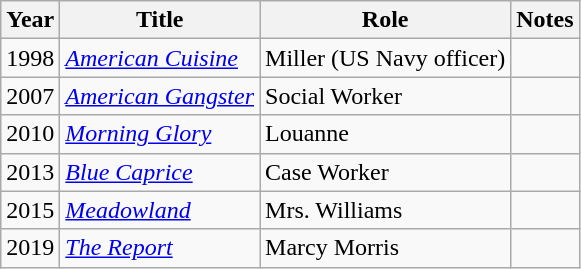<table class="wikitable sortable">
<tr>
<th>Year</th>
<th>Title</th>
<th>Role</th>
<th>Notes</th>
</tr>
<tr>
<td>1998</td>
<td><em><a href='#'>American Cuisine</a></em></td>
<td>Miller (US Navy officer)</td>
<td></td>
</tr>
<tr>
<td>2007</td>
<td><em><a href='#'>American Gangster</a></em></td>
<td>Social Worker</td>
<td></td>
</tr>
<tr>
<td>2010</td>
<td><em><a href='#'>Morning Glory</a></em></td>
<td>Louanne</td>
<td></td>
</tr>
<tr>
<td>2013</td>
<td><em><a href='#'>Blue Caprice</a></em></td>
<td>Case Worker</td>
<td></td>
</tr>
<tr>
<td>2015</td>
<td><em><a href='#'>Meadowland</a></em></td>
<td>Mrs. Williams</td>
<td></td>
</tr>
<tr>
<td>2019</td>
<td><em><a href='#'>The Report</a></em></td>
<td>Marcy Morris</td>
<td></td>
</tr>
</table>
